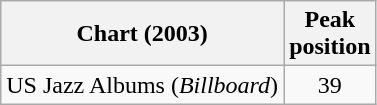<table class=wikitable>
<tr>
<th>Chart (2003)</th>
<th>Peak<br>position</th>
</tr>
<tr>
<td>US Jazz Albums (<em>Billboard</em>)</td>
<td align="center">39</td>
</tr>
</table>
